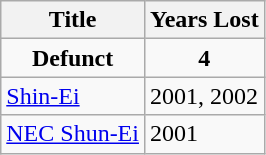<table class="wikitable">
<tr>
<th>Title</th>
<th>Years Lost</th>
</tr>
<tr>
<td align="center"><strong>Defunct</strong></td>
<td align="center"><strong>4</strong></td>
</tr>
<tr>
<td> <a href='#'>Shin-Ei</a></td>
<td>2001, 2002</td>
</tr>
<tr>
<td> <a href='#'>NEC Shun-Ei</a></td>
<td>2001</td>
</tr>
</table>
